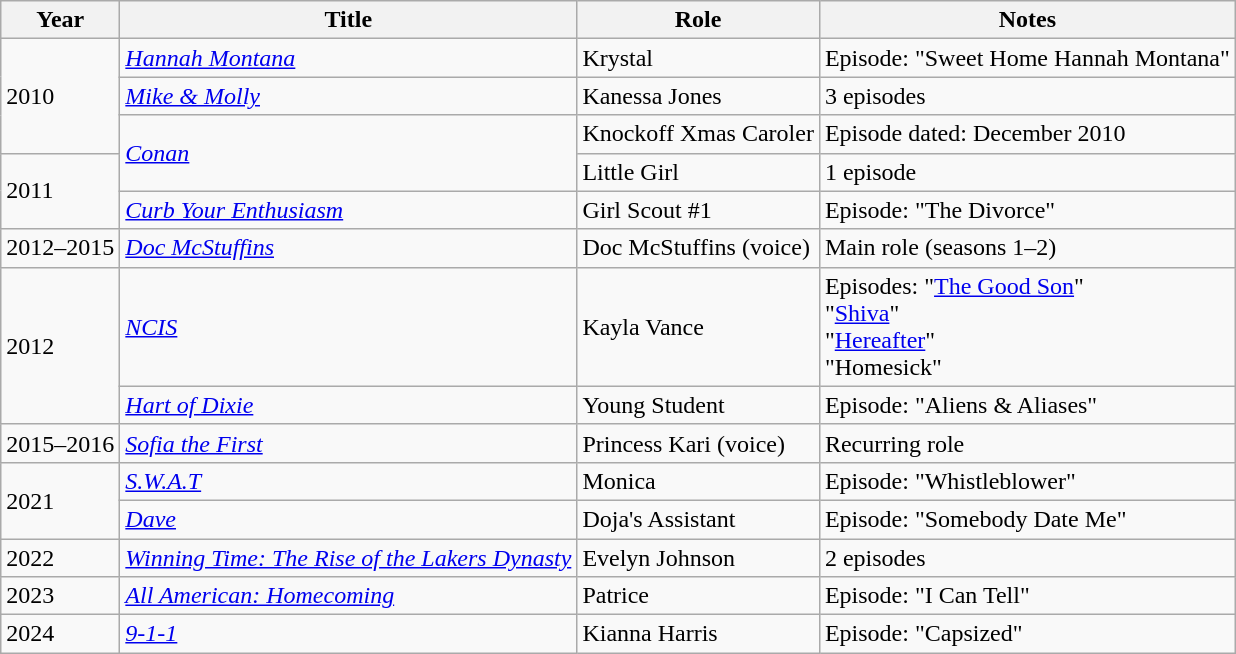<table class="wikitable">
<tr>
<th>Year</th>
<th>Title</th>
<th>Role</th>
<th>Notes</th>
</tr>
<tr>
<td rowspan=3>2010</td>
<td><em><a href='#'>Hannah Montana</a></em></td>
<td>Krystal</td>
<td>Episode: "Sweet Home Hannah Montana"</td>
</tr>
<tr>
<td><em><a href='#'>Mike & Molly</a></em></td>
<td>Kanessa Jones</td>
<td>3 episodes</td>
</tr>
<tr>
<td rowspan=2><em><a href='#'>Conan</a></em></td>
<td>Knockoff Xmas Caroler</td>
<td>Episode dated: December 2010</td>
</tr>
<tr>
<td rowspan=2>2011</td>
<td>Little Girl</td>
<td>1 episode</td>
</tr>
<tr>
<td><em><a href='#'>Curb Your Enthusiasm</a></em></td>
<td>Girl Scout #1</td>
<td>Episode: "The Divorce"</td>
</tr>
<tr>
<td>2012–2015</td>
<td><em><a href='#'>Doc McStuffins</a></em></td>
<td>Doc McStuffins (voice)</td>
<td>Main role (seasons 1–2)</td>
</tr>
<tr>
<td rowspan=2>2012</td>
<td><em><a href='#'>NCIS</a></em></td>
<td>Kayla Vance</td>
<td>Episodes: "<a href='#'>The Good Son</a>"<br>"<a href='#'>Shiva</a>"<br>"<a href='#'>Hereafter</a>"<br>"Homesick"</td>
</tr>
<tr>
<td><em><a href='#'>Hart of Dixie</a></em></td>
<td>Young Student</td>
<td>Episode: "Aliens & Aliases"</td>
</tr>
<tr>
<td>2015–2016</td>
<td><em><a href='#'>Sofia the First</a></em></td>
<td>Princess Kari (voice)</td>
<td>Recurring role</td>
</tr>
<tr>
<td rowspan=2>2021</td>
<td><em><a href='#'>S.W.A.T</a></em></td>
<td>Monica</td>
<td>Episode: "Whistleblower"</td>
</tr>
<tr>
<td><em><a href='#'>Dave</a></em></td>
<td>Doja's Assistant</td>
<td>Episode: "Somebody Date Me"</td>
</tr>
<tr>
<td>2022</td>
<td><em><a href='#'>Winning Time: The Rise of the Lakers Dynasty</a></em></td>
<td>Evelyn Johnson</td>
<td>2 episodes</td>
</tr>
<tr>
<td>2023</td>
<td><em><a href='#'>All American: Homecoming</a></em></td>
<td>Patrice</td>
<td>Episode: "I Can Tell"</td>
</tr>
<tr>
<td>2024</td>
<td><em><a href='#'>9-1-1</a></em></td>
<td>Kianna Harris</td>
<td>Episode: "Capsized"</td>
</tr>
</table>
